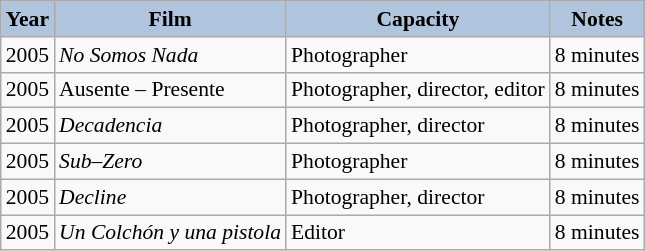<table class="wikitable" style="font-size:90%;">
<tr>
<th style="background:#B0C4DE;">Year</th>
<th style="background:#B0C4DE;">Film</th>
<th style="background:#B0C4DE;">Capacity</th>
<th style="background:#B0C4DE;">Notes</th>
</tr>
<tr>
<td>2005</td>
<td><em>No Somos Nada</em></td>
<td>Photographer</td>
<td>8 minutes</td>
</tr>
<tr>
<td>2005</td>
<td>Ausente – Presente</td>
<td>Photographer, director, editor</td>
<td>8 minutes</td>
</tr>
<tr>
<td>2005</td>
<td><em>Decadencia</em></td>
<td>Photographer, director</td>
<td>8 minutes</td>
</tr>
<tr>
<td>2005</td>
<td><em>Sub–Zero</em></td>
<td>Photographer</td>
<td>8 minutes</td>
</tr>
<tr>
<td>2005</td>
<td><em>Decline</em></td>
<td>Photographer, director</td>
<td>8 minutes</td>
</tr>
<tr>
<td>2005</td>
<td><em>Un Colchón y una pistola</em></td>
<td>Editor</td>
<td>8 minutes</td>
</tr>
</table>
